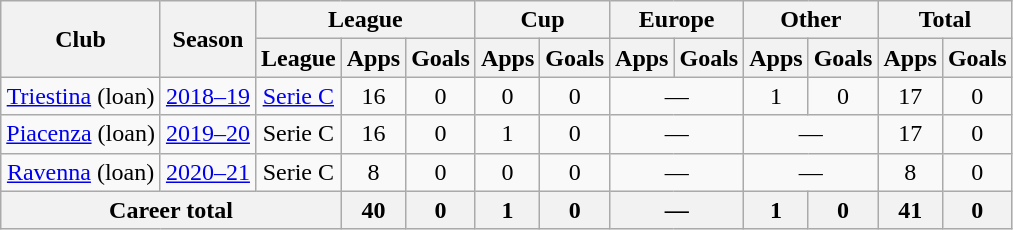<table class="wikitable" style="text-align: center;">
<tr>
<th rowspan="2">Club</th>
<th rowspan="2">Season</th>
<th colspan="3">League</th>
<th colspan="2">Cup</th>
<th colspan="2">Europe</th>
<th colspan="2">Other</th>
<th colspan="2">Total</th>
</tr>
<tr>
<th>League</th>
<th>Apps</th>
<th>Goals</th>
<th>Apps</th>
<th>Goals</th>
<th>Apps</th>
<th>Goals</th>
<th>Apps</th>
<th>Goals</th>
<th>Apps</th>
<th>Goals</th>
</tr>
<tr>
<td><a href='#'>Triestina</a> (loan)</td>
<td><a href='#'>2018–19</a></td>
<td><a href='#'>Serie C</a></td>
<td>16</td>
<td>0</td>
<td>0</td>
<td>0</td>
<td colspan="2">—</td>
<td 1>1</td>
<td>0</td>
<td>17</td>
<td>0</td>
</tr>
<tr>
<td><a href='#'>Piacenza</a> (loan)</td>
<td><a href='#'>2019–20</a></td>
<td>Serie C</td>
<td>16</td>
<td>0</td>
<td>1</td>
<td>0</td>
<td colspan="2">—</td>
<td colspan="2">—</td>
<td>17</td>
<td>0</td>
</tr>
<tr>
<td><a href='#'>Ravenna</a> (loan)</td>
<td><a href='#'>2020–21</a></td>
<td>Serie C</td>
<td>8</td>
<td>0</td>
<td>0</td>
<td>0</td>
<td colspan="2">—</td>
<td colspan="2">—</td>
<td>8</td>
<td>0</td>
</tr>
<tr>
<th colspan="3">Career total</th>
<th>40</th>
<th>0</th>
<th>1</th>
<th>0</th>
<th colspan="2">—</th>
<th>1</th>
<th>0</th>
<th>41</th>
<th>0</th>
</tr>
</table>
